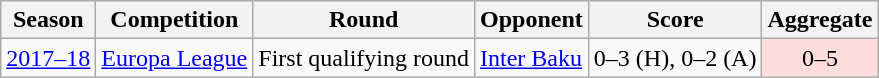<table class="wikitable">
<tr>
<th>Season</th>
<th>Competition</th>
<th>Round</th>
<th>Opponent</th>
<th>Score</th>
<th>Aggregate</th>
</tr>
<tr>
<td><a href='#'>2017–18</a></td>
<td><a href='#'>Europa League</a></td>
<td>First qualifying round</td>
<td> <a href='#'>Inter Baku</a></td>
<td>0–3 (H), 0–2 (A)</td>
<td align="center" bgcolor="#FFDDDD">0–5</td>
</tr>
</table>
